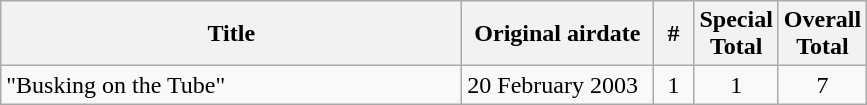<table class="wikitable">
<tr>
<th width="300">Title</th>
<th width="120">Original airdate</th>
<th width="20">#</th>
<th width="5">Special Total</th>
<th width="8">Overall Total</th>
</tr>
<tr>
<td>"Busking on the Tube"</td>
<td>20 February 2003</td>
<td align="center">1</td>
<td align="center">1</td>
<td align="center">7</td>
</tr>
</table>
